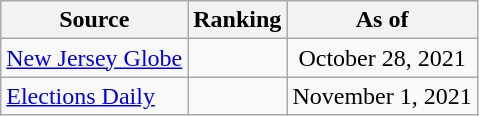<table class="wikitable" style="text-align:center">
<tr>
<th>Source</th>
<th>Ranking</th>
<th>As of</th>
</tr>
<tr>
<td align=left><a href='#'>New Jersey Globe</a></td>
<td></td>
<td>October 28, 2021</td>
</tr>
<tr>
<td align=left><a href='#'>Elections Daily</a></td>
<td></td>
<td>November 1, 2021</td>
</tr>
</table>
